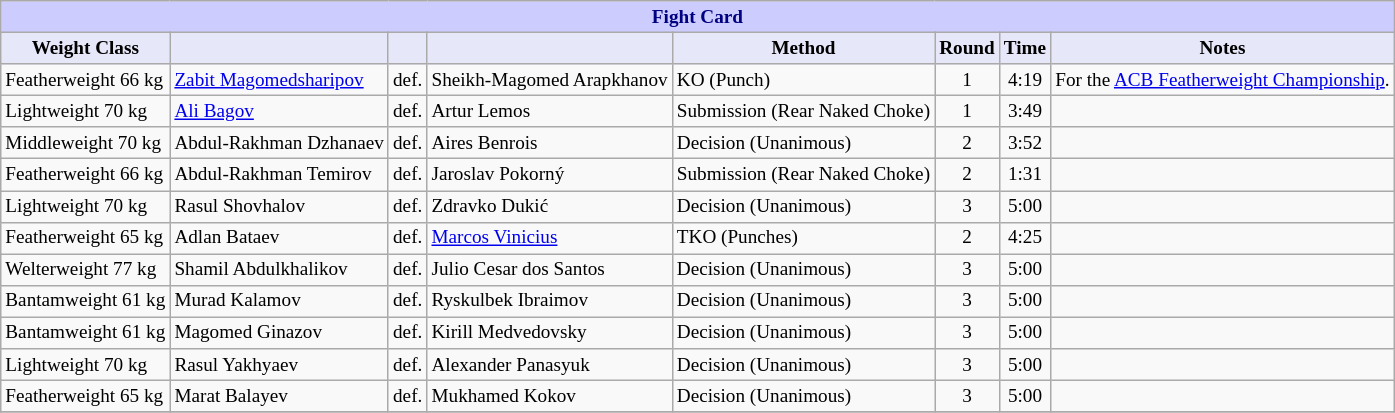<table class="wikitable" style="font-size: 80%;">
<tr>
<th colspan="8" style="background-color: #ccf; color: #000080; text-align: center;"><strong>Fight Card</strong></th>
</tr>
<tr>
<th colspan="1" style="background-color: #E6E8FA; color: #000000; text-align: center;">Weight Class</th>
<th colspan="1" style="background-color: #E6E8FA; color: #000000; text-align: center;"></th>
<th colspan="1" style="background-color: #E6E8FA; color: #000000; text-align: center;"></th>
<th colspan="1" style="background-color: #E6E8FA; color: #000000; text-align: center;"></th>
<th colspan="1" style="background-color: #E6E8FA; color: #000000; text-align: center;">Method</th>
<th colspan="1" style="background-color: #E6E8FA; color: #000000; text-align: center;">Round</th>
<th colspan="1" style="background-color: #E6E8FA; color: #000000; text-align: center;">Time</th>
<th colspan="1" style="background-color: #E6E8FA; color: #000000; text-align: center;">Notes</th>
</tr>
<tr>
<td>Featherweight 66 kg</td>
<td> <a href='#'>Zabit Magomedsharipov</a></td>
<td>def.</td>
<td> Sheikh-Magomed Arapkhanov</td>
<td>KO (Punch)</td>
<td align=center>1</td>
<td align=center>4:19</td>
<td>For the <a href='#'>ACB Featherweight Championship</a>.</td>
</tr>
<tr>
<td>Lightweight 70 kg</td>
<td> <a href='#'>Ali Bagov</a></td>
<td>def.</td>
<td> Artur Lemos</td>
<td>Submission (Rear Naked Choke)</td>
<td align=center>1</td>
<td align=center>3:49</td>
<td></td>
</tr>
<tr>
<td>Middleweight 70 kg</td>
<td> Abdul-Rakhman Dzhanaev</td>
<td>def.</td>
<td> Aires Benrois</td>
<td>Decision (Unanimous)</td>
<td align=center>2</td>
<td align=center>3:52</td>
<td></td>
</tr>
<tr>
<td>Featherweight 66 kg</td>
<td> Abdul-Rakhman Temirov</td>
<td>def.</td>
<td> Jaroslav Pokorný</td>
<td>Submission (Rear Naked Choke)</td>
<td align=center>2</td>
<td align=center>1:31</td>
<td></td>
</tr>
<tr>
<td>Lightweight 70 kg</td>
<td> Rasul Shovhalov</td>
<td>def.</td>
<td> Zdravko Dukić</td>
<td>Decision (Unanimous)</td>
<td align=center>3</td>
<td align=center>5:00</td>
<td></td>
</tr>
<tr>
<td>Featherweight 65 kg</td>
<td> Adlan Bataev</td>
<td>def.</td>
<td> <a href='#'>Marcos Vinicius</a></td>
<td>TKO (Punches)</td>
<td align=center>2</td>
<td align=center>4:25</td>
<td></td>
</tr>
<tr>
<td>Welterweight 77 kg</td>
<td> Shamil Abdulkhalikov</td>
<td>def.</td>
<td> Julio Cesar dos Santos</td>
<td>Decision (Unanimous)</td>
<td align=center>3</td>
<td align=center>5:00</td>
<td></td>
</tr>
<tr>
<td>Bantamweight 61 kg</td>
<td> Murad Kalamov</td>
<td>def.</td>
<td> Ryskulbek Ibraimov</td>
<td>Decision (Unanimous)</td>
<td align=center>3</td>
<td align=center>5:00</td>
<td></td>
</tr>
<tr>
<td>Bantamweight 61 kg</td>
<td> Magomed Ginazov</td>
<td>def.</td>
<td> Kirill Medvedovsky</td>
<td>Decision (Unanimous)</td>
<td align=center>3</td>
<td align=center>5:00</td>
<td></td>
</tr>
<tr>
<td>Lightweight 70 kg</td>
<td> Rasul Yakhyaev</td>
<td>def.</td>
<td> Alexander Panasyuk</td>
<td>Decision (Unanimous)</td>
<td align=center>3</td>
<td align=center>5:00</td>
<td></td>
</tr>
<tr>
<td>Featherweight 65 kg</td>
<td> Marat Balayev</td>
<td>def.</td>
<td> Mukhamed Kokov</td>
<td>Decision (Unanimous)</td>
<td align=center>3</td>
<td align=center>5:00</td>
<td></td>
</tr>
<tr>
</tr>
</table>
